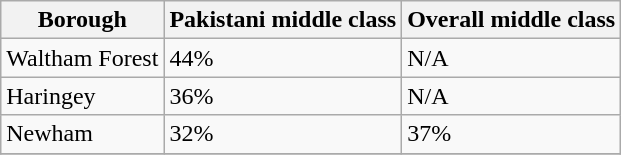<table class="wikitable">
<tr>
<th>Borough</th>
<th>Pakistani middle class</th>
<th>Overall middle class</th>
</tr>
<tr>
<td>Waltham Forest</td>
<td>44%</td>
<td>N/A</td>
</tr>
<tr>
<td>Haringey</td>
<td>36%</td>
<td>N/A</td>
</tr>
<tr>
<td>Newham</td>
<td>32%</td>
<td>37%</td>
</tr>
<tr>
</tr>
</table>
